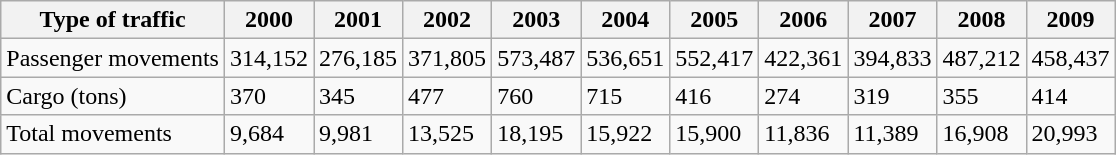<table class="wikitable">
<tr>
<th>Type of traffic</th>
<th>2000</th>
<th>2001</th>
<th>2002</th>
<th>2003</th>
<th>2004</th>
<th>2005</th>
<th>2006</th>
<th>2007</th>
<th>2008</th>
<th>2009</th>
</tr>
<tr>
<td>Passenger movements</td>
<td>314,152</td>
<td>276,185</td>
<td>371,805</td>
<td>573,487</td>
<td>536,651</td>
<td>552,417</td>
<td>422,361</td>
<td>394,833</td>
<td>487,212</td>
<td>458,437</td>
</tr>
<tr>
<td>Cargo (tons)</td>
<td>370</td>
<td>345</td>
<td>477</td>
<td>760</td>
<td>715</td>
<td>416</td>
<td>274</td>
<td>319</td>
<td>355</td>
<td>414</td>
</tr>
<tr>
<td>Total movements</td>
<td>9,684</td>
<td>9,981</td>
<td>13,525</td>
<td>18,195</td>
<td>15,922</td>
<td>15,900</td>
<td>11,836</td>
<td>11,389</td>
<td>16,908</td>
<td>20,993</td>
</tr>
</table>
